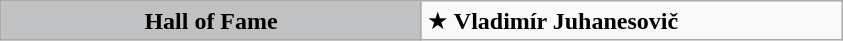<table class=wikitable>
<tr>
<th style=background:#BFC1C2 width=273>Hall of Fame</th>
<td width=273>★ <strong>Vladimír Juhanesovič</strong></td>
</tr>
</table>
